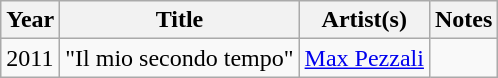<table class="wikitable">
<tr>
<th>Year</th>
<th>Title</th>
<th>Artist(s)</th>
<th>Notes</th>
</tr>
<tr>
<td>2011</td>
<td>"Il mio secondo tempo"</td>
<td><a href='#'>Max Pezzali</a></td>
<td></td>
</tr>
</table>
